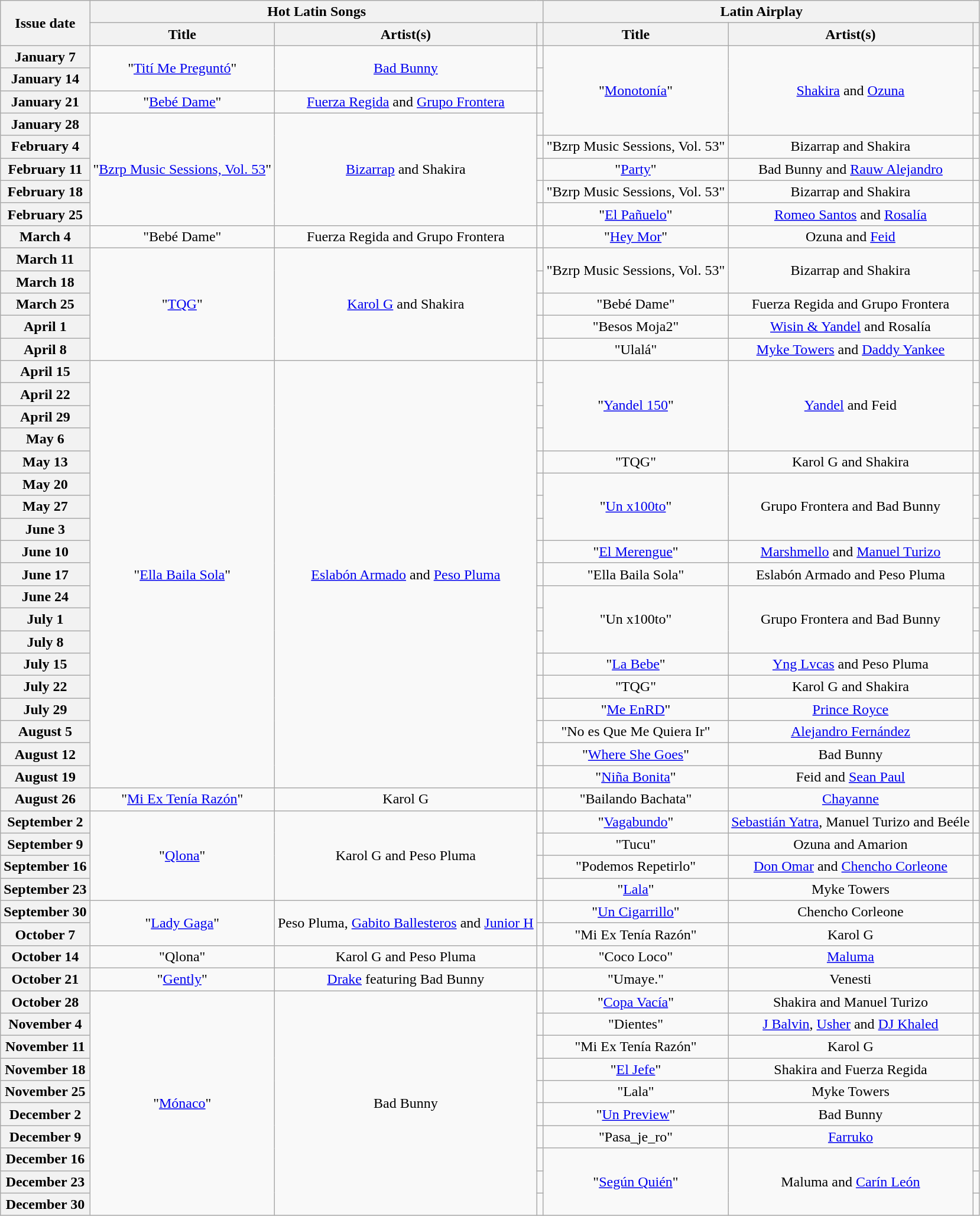<table class="wikitable plainrowheaders" style="text-align:center">
<tr>
<th scope=col rowspan=2>Issue date</th>
<th scope=col colspan=3>Hot Latin Songs</th>
<th scope=col colspan=3>Latin Airplay</th>
</tr>
<tr>
<th scope=col>Title</th>
<th scope=col>Artist(s)</th>
<th scope=col></th>
<th scope=col>Title</th>
<th scope=col>Artist(s)</th>
<th scope=col></th>
</tr>
<tr>
<th scope="row">January 7</th>
<td rowspan=2>"<a href='#'>Tití Me Preguntó</a>"</td>
<td rowspan=2><a href='#'>Bad Bunny</a></td>
<td></td>
<td rowspan=4>"<a href='#'>Monotonía</a>"</td>
<td rowspan=4><a href='#'>Shakira</a> and <a href='#'>Ozuna</a></td>
<td></td>
</tr>
<tr>
<th scope="row">January 14</th>
<td></td>
<td></td>
</tr>
<tr>
<th scope="row">January 21</th>
<td>"<a href='#'>Bebé Dame</a>"</td>
<td><a href='#'>Fuerza Regida</a> and <a href='#'>Grupo Frontera</a></td>
<td></td>
<td></td>
</tr>
<tr>
<th scope="row">January 28</th>
<td rowspan=5>"<a href='#'>Bzrp Music Sessions, Vol. 53</a>"</td>
<td rowspan=5><a href='#'>Bizarrap</a> and Shakira</td>
<td></td>
<td></td>
</tr>
<tr>
<th scope="row">February 4</th>
<td></td>
<td>"Bzrp Music Sessions, Vol. 53"</td>
<td>Bizarrap and Shakira</td>
<td></td>
</tr>
<tr>
<th scope="row">February 11</th>
<td></td>
<td>"<a href='#'>Party</a>"</td>
<td>Bad Bunny and <a href='#'>Rauw Alejandro</a></td>
<td></td>
</tr>
<tr>
<th scope="row">February 18</th>
<td></td>
<td>"Bzrp Music Sessions, Vol. 53"</td>
<td>Bizarrap and Shakira</td>
<td></td>
</tr>
<tr>
<th scope="row">February 25</th>
<td></td>
<td>"<a href='#'>El Pañuelo</a>"</td>
<td><a href='#'>Romeo Santos</a> and <a href='#'>Rosalía</a></td>
<td></td>
</tr>
<tr>
<th scope="row">March 4</th>
<td>"Bebé Dame"</td>
<td>Fuerza Regida and Grupo Frontera</td>
<td></td>
<td>"<a href='#'>Hey Mor</a>"</td>
<td>Ozuna and <a href='#'>Feid</a></td>
<td></td>
</tr>
<tr>
<th scope="row">March 11</th>
<td rowspan=5>"<a href='#'>TQG</a>"</td>
<td rowspan=5><a href='#'>Karol G</a> and Shakira</td>
<td></td>
<td rowspan=2>"Bzrp Music Sessions, Vol. 53"</td>
<td rowspan=2>Bizarrap and Shakira</td>
<td></td>
</tr>
<tr>
<th scope="row">March 18</th>
<td></td>
<td></td>
</tr>
<tr>
<th scope="row">March 25</th>
<td></td>
<td>"Bebé Dame"</td>
<td>Fuerza Regida and Grupo Frontera</td>
<td></td>
</tr>
<tr>
<th scope="row">April 1</th>
<td></td>
<td>"Besos Moja2"</td>
<td><a href='#'>Wisin & Yandel</a> and Rosalía</td>
<td></td>
</tr>
<tr>
<th scope="row">April 8</th>
<td></td>
<td>"Ulalá"</td>
<td><a href='#'>Myke Towers</a> and <a href='#'>Daddy Yankee</a></td>
<td></td>
</tr>
<tr>
<th scope="row">April 15</th>
<td rowspan=19>"<a href='#'>Ella Baila Sola</a>"</td>
<td rowspan=19><a href='#'>Eslabón Armado</a> and <a href='#'>Peso Pluma</a></td>
<td></td>
<td rowspan=4>"<a href='#'>Yandel 150</a>"</td>
<td rowspan=4><a href='#'>Yandel</a> and Feid</td>
<td></td>
</tr>
<tr>
<th scope="row">April 22</th>
<td></td>
<td></td>
</tr>
<tr>
<th scope="row">April 29</th>
<td></td>
<td></td>
</tr>
<tr>
<th scope="row">May 6</th>
<td></td>
<td></td>
</tr>
<tr>
<th scope="row">May 13</th>
<td></td>
<td>"TQG"</td>
<td>Karol G and Shakira</td>
<td></td>
</tr>
<tr>
<th scope="row">May 20</th>
<td></td>
<td rowspan=3>"<a href='#'>Un x100to</a>"</td>
<td rowspan=3>Grupo Frontera and Bad Bunny</td>
<td></td>
</tr>
<tr>
<th scope="row">May 27</th>
<td></td>
<td></td>
</tr>
<tr>
<th scope="row">June 3</th>
<td></td>
<td></td>
</tr>
<tr>
<th scope="row">June 10</th>
<td></td>
<td>"<a href='#'>El Merengue</a>"</td>
<td><a href='#'>Marshmello</a> and <a href='#'>Manuel Turizo</a></td>
<td></td>
</tr>
<tr>
<th scope="row">June 17</th>
<td></td>
<td>"Ella Baila Sola"</td>
<td>Eslabón Armado and Peso Pluma</td>
<td></td>
</tr>
<tr>
<th scope="row">June 24</th>
<td></td>
<td rowspan=3>"Un x100to"</td>
<td rowspan=3>Grupo Frontera and Bad Bunny</td>
<td></td>
</tr>
<tr>
<th scope="row">July 1</th>
<td></td>
<td></td>
</tr>
<tr>
<th scope="row">July 8</th>
<td></td>
<td></td>
</tr>
<tr>
<th scope="row">July 15</th>
<td></td>
<td>"<a href='#'>La Bebe</a>"</td>
<td><a href='#'>Yng Lvcas</a> and Peso Pluma</td>
<td></td>
</tr>
<tr>
<th scope="row">July 22</th>
<td></td>
<td>"TQG"</td>
<td>Karol G and Shakira</td>
<td></td>
</tr>
<tr>
<th scope="row">July 29</th>
<td></td>
<td>"<a href='#'>Me EnRD</a>"</td>
<td><a href='#'>Prince Royce</a></td>
<td></td>
</tr>
<tr>
<th scope="row">August 5</th>
<td></td>
<td>"No es Que Me Quiera Ir"</td>
<td><a href='#'>Alejandro Fernández</a></td>
<td></td>
</tr>
<tr>
<th scope="row">August 12</th>
<td></td>
<td>"<a href='#'>Where She Goes</a>"</td>
<td>Bad Bunny</td>
<td></td>
</tr>
<tr>
<th scope="row">August 19</th>
<td></td>
<td>"<a href='#'>Niña Bonita</a>"</td>
<td>Feid and <a href='#'>Sean Paul</a></td>
<td></td>
</tr>
<tr>
<th scope="row">August 26</th>
<td>"<a href='#'>Mi Ex Tenía Razón</a>"</td>
<td>Karol G</td>
<td></td>
<td>"Bailando Bachata"</td>
<td><a href='#'>Chayanne</a></td>
<td></td>
</tr>
<tr>
<th scope="row">September 2</th>
<td rowspan=4>"<a href='#'>Qlona</a>"</td>
<td rowspan=4>Karol G and Peso Pluma</td>
<td></td>
<td>"<a href='#'>Vagabundo</a>"</td>
<td><a href='#'>Sebastián Yatra</a>, Manuel Turizo and Beéle</td>
<td></td>
</tr>
<tr>
<th scope="row">September 9</th>
<td></td>
<td>"Tucu"</td>
<td>Ozuna and Amarion</td>
<td></td>
</tr>
<tr>
<th scope="row">September 16</th>
<td></td>
<td>"Podemos Repetirlo"</td>
<td><a href='#'>Don Omar</a> and <a href='#'>Chencho Corleone</a></td>
<td></td>
</tr>
<tr>
<th scope="row">September 23</th>
<td></td>
<td>"<a href='#'>Lala</a>"</td>
<td>Myke Towers</td>
<td></td>
</tr>
<tr>
<th scope="row">September 30</th>
<td rowspan=2>"<a href='#'>Lady Gaga</a>"</td>
<td rowspan=2>Peso Pluma, <a href='#'>Gabito Ballesteros</a> and <a href='#'>Junior H</a></td>
<td></td>
<td>"<a href='#'>Un Cigarrillo</a>"</td>
<td>Chencho Corleone</td>
<td></td>
</tr>
<tr>
<th scope="row">October 7</th>
<td></td>
<td>"Mi Ex Tenía Razón"</td>
<td>Karol G</td>
<td></td>
</tr>
<tr>
<th scope="row">October 14</th>
<td>"Qlona"</td>
<td>Karol G and Peso Pluma</td>
<td></td>
<td>"Coco Loco"</td>
<td><a href='#'>Maluma</a></td>
<td></td>
</tr>
<tr>
<th scope="row">October 21</th>
<td>"<a href='#'>Gently</a>"</td>
<td><a href='#'>Drake</a> featuring Bad Bunny</td>
<td></td>
<td>"Umaye."</td>
<td>Venesti</td>
<td></td>
</tr>
<tr>
<th scope="row">October 28</th>
<td rowspan=10>"<a href='#'>Mónaco</a>"</td>
<td rowspan=10>Bad Bunny</td>
<td></td>
<td>"<a href='#'>Copa Vacía</a>"</td>
<td>Shakira and Manuel Turizo</td>
<td></td>
</tr>
<tr>
<th scope="row">November 4</th>
<td></td>
<td>"Dientes"</td>
<td><a href='#'>J Balvin</a>, <a href='#'>Usher</a> and <a href='#'>DJ Khaled</a></td>
<td></td>
</tr>
<tr>
<th scope="row">November 11</th>
<td></td>
<td>"Mi Ex Tenía Razón"</td>
<td>Karol G</td>
<td></td>
</tr>
<tr>
<th scope="row">November 18</th>
<td></td>
<td>"<a href='#'>El Jefe</a>"</td>
<td>Shakira and Fuerza Regida</td>
<td></td>
</tr>
<tr>
<th scope="row">November 25</th>
<td></td>
<td>"Lala"</td>
<td>Myke Towers</td>
<td></td>
</tr>
<tr>
<th scope="row">December 2</th>
<td></td>
<td>"<a href='#'>Un Preview</a>"</td>
<td>Bad Bunny</td>
<td></td>
</tr>
<tr>
<th scope="row">December 9</th>
<td></td>
<td>"Pasa_je_ro"</td>
<td><a href='#'>Farruko</a></td>
<td></td>
</tr>
<tr>
<th scope="row">December 16</th>
<td></td>
<td rowspan=3>"<a href='#'>Según Quién</a>"</td>
<td rowspan=3>Maluma and <a href='#'>Carín León</a></td>
<td></td>
</tr>
<tr>
<th scope="row">December 23</th>
<td></td>
<td></td>
</tr>
<tr>
<th scope="row">December 30</th>
<td></td>
<td></td>
</tr>
</table>
